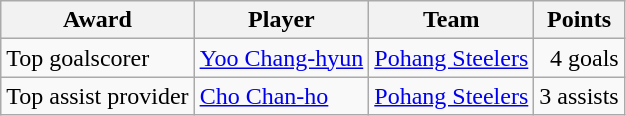<table class="wikitable">
<tr>
<th>Award</th>
<th>Player</th>
<th>Team</th>
<th>Points</th>
</tr>
<tr>
<td>Top goalscorer</td>
<td> <a href='#'>Yoo Chang-hyun</a></td>
<td><a href='#'>Pohang Steelers</a></td>
<td align="right">4 goals</td>
</tr>
<tr>
<td>Top assist provider</td>
<td> <a href='#'>Cho Chan-ho</a></td>
<td><a href='#'>Pohang Steelers</a></td>
<td align="right">3 assists</td>
</tr>
</table>
